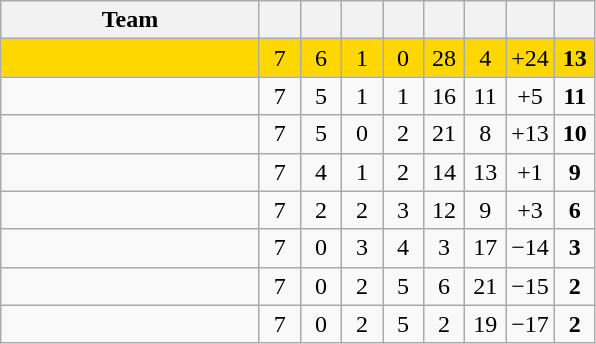<table class="wikitable" style="text-align:center">
<tr>
<th width=165>Team</th>
<th width=20></th>
<th width=20></th>
<th width=20></th>
<th width=20></th>
<th width=20></th>
<th width=20></th>
<th width=20></th>
<th width=20></th>
</tr>
<tr align=center bgcolor=gold>
<td align=left></td>
<td>7</td>
<td>6</td>
<td>1</td>
<td>0</td>
<td>28</td>
<td>4</td>
<td>+24</td>
<td><strong>13</strong></td>
</tr>
<tr align=center>
<td align=left></td>
<td>7</td>
<td>5</td>
<td>1</td>
<td>1</td>
<td>16</td>
<td>11</td>
<td>+5</td>
<td><strong>11</strong></td>
</tr>
<tr align=center>
<td align=left></td>
<td>7</td>
<td>5</td>
<td>0</td>
<td>2</td>
<td>21</td>
<td>8</td>
<td>+13</td>
<td><strong>10</strong></td>
</tr>
<tr align=center>
<td align=left></td>
<td>7</td>
<td>4</td>
<td>1</td>
<td>2</td>
<td>14</td>
<td>13</td>
<td>+1</td>
<td><strong>9</strong></td>
</tr>
<tr align=center>
<td align=left></td>
<td>7</td>
<td>2</td>
<td>2</td>
<td>3</td>
<td>12</td>
<td>9</td>
<td>+3</td>
<td><strong>6</strong></td>
</tr>
<tr align=center>
<td align=left></td>
<td>7</td>
<td>0</td>
<td>3</td>
<td>4</td>
<td>3</td>
<td>17</td>
<td>−14</td>
<td><strong>3</strong></td>
</tr>
<tr align=center>
<td align=left></td>
<td>7</td>
<td>0</td>
<td>2</td>
<td>5</td>
<td>6</td>
<td>21</td>
<td>−15</td>
<td><strong>2</strong></td>
</tr>
<tr align=center>
<td align=left></td>
<td>7</td>
<td>0</td>
<td>2</td>
<td>5</td>
<td>2</td>
<td>19</td>
<td>−17</td>
<td><strong>2</strong></td>
</tr>
</table>
